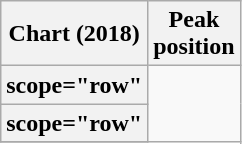<table class="wikitable sortable plainrowheaders">
<tr>
<th>Chart (2018)</th>
<th>Peak<br>position</th>
</tr>
<tr>
<th>scope="row"</th>
</tr>
<tr>
<th>scope="row"</th>
</tr>
<tr>
</tr>
</table>
